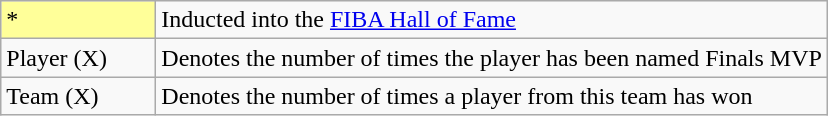<table class="wikitable">
<tr>
<td style="background-color:#FFFF99; border:1px solid #aaaaaa; width:6em">*</td>
<td>Inducted into the <a href='#'>FIBA Hall of Fame</a></td>
</tr>
<tr>
<td>Player (X)</td>
<td>Denotes the number of times the player has been named Finals MVP</td>
</tr>
<tr>
<td>Team (X)</td>
<td>Denotes the number of times a player from this team has won</td>
</tr>
</table>
